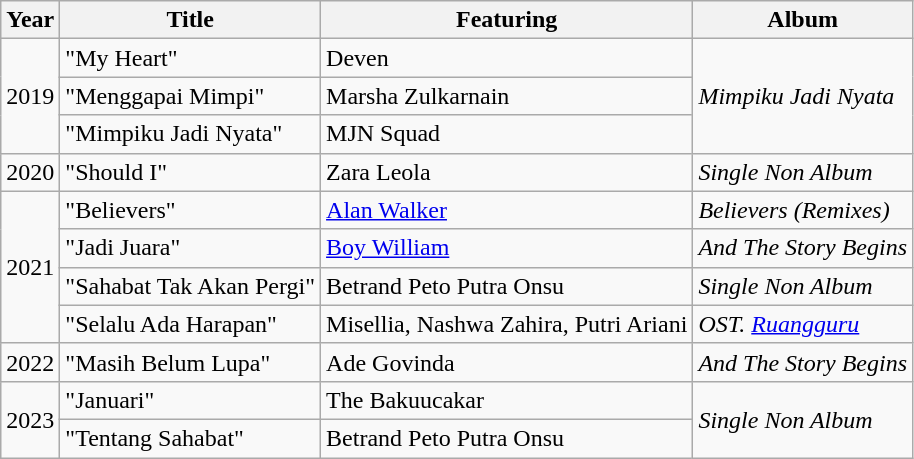<table class="wikitable">
<tr>
<th>Year</th>
<th>Title</th>
<th>Featuring</th>
<th>Album</th>
</tr>
<tr>
<td rowspan="3">2019</td>
<td>"My Heart"</td>
<td>Deven</td>
<td rowspan="3"><em>Mimpiku Jadi Nyata</em></td>
</tr>
<tr>
<td>"Menggapai Mimpi"</td>
<td>Marsha Zulkarnain</td>
</tr>
<tr>
<td>"Mimpiku Jadi Nyata"</td>
<td>MJN Squad</td>
</tr>
<tr>
<td>2020</td>
<td>"Should I"</td>
<td>Zara Leola</td>
<td><em>Single Non Album</em></td>
</tr>
<tr>
<td rowspan="4">2021</td>
<td>"Believers"</td>
<td><a href='#'>Alan Walker</a></td>
<td><em>Believers (Remixes)</em></td>
</tr>
<tr>
<td>"Jadi Juara"</td>
<td><a href='#'>Boy William</a></td>
<td><em>And The Story Begins</em></td>
</tr>
<tr>
<td>"Sahabat Tak Akan Pergi"</td>
<td>Betrand Peto Putra Onsu</td>
<td rowspan="1"><em>Single Non Album</em></td>
</tr>
<tr>
<td>"Selalu Ada Harapan"</td>
<td>Misellia, Nashwa Zahira, Putri Ariani</td>
<td><em>OST. <a href='#'>Ruangguru</a></em></td>
</tr>
<tr>
<td rowspan="1">2022</td>
<td>"Masih Belum Lupa"</td>
<td>Ade Govinda</td>
<td><em>And The Story Begins</em></td>
</tr>
<tr>
<td rowspan="2">2023</td>
<td>"Januari"</td>
<td>The Bakuucakar</td>
<td rowspan="3"><em>Single Non Album</em></td>
</tr>
<tr>
<td>"Tentang Sahabat"</td>
<td>Betrand Peto Putra Onsu</td>
</tr>
</table>
